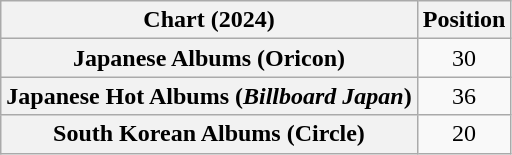<table class="wikitable sortable plainrowheaders" style="text-align:center">
<tr>
<th scope="col">Chart (2024)</th>
<th scope="col">Position</th>
</tr>
<tr>
<th scope="row">Japanese Albums (Oricon)</th>
<td>30</td>
</tr>
<tr>
<th scope="row">Japanese Hot Albums (<em>Billboard Japan</em>)</th>
<td>36</td>
</tr>
<tr>
<th scope="row">South Korean Albums (Circle)</th>
<td>20</td>
</tr>
</table>
